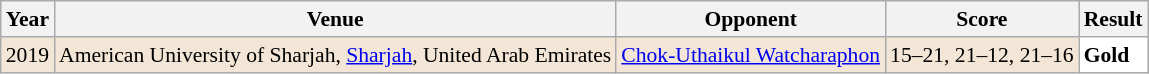<table class="sortable wikitable" style="font-size: 90%;">
<tr>
<th>Year</th>
<th>Venue</th>
<th>Opponent</th>
<th>Score</th>
<th>Result</th>
</tr>
<tr style="background:#F3E6D7">
<td align="center">2019</td>
<td align="left">American University of Sharjah, <a href='#'>Sharjah</a>, United Arab Emirates</td>
<td align="left"> <a href='#'>Chok-Uthaikul Watcharaphon</a></td>
<td align="left">15–21, 21–12, 21–16</td>
<td style="text-align:left; background:white"> <strong>Gold</strong></td>
</tr>
</table>
